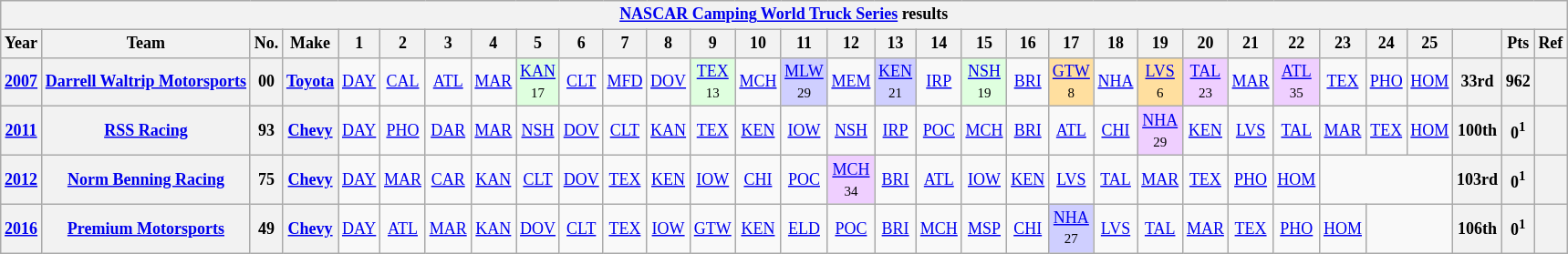<table class="wikitable" style="text-align:center; font-size:75%">
<tr>
<th colspan=45><a href='#'>NASCAR Camping World Truck Series</a> results</th>
</tr>
<tr>
<th>Year</th>
<th>Team</th>
<th>No.</th>
<th>Make</th>
<th>1</th>
<th>2</th>
<th>3</th>
<th>4</th>
<th>5</th>
<th>6</th>
<th>7</th>
<th>8</th>
<th>9</th>
<th>10</th>
<th>11</th>
<th>12</th>
<th>13</th>
<th>14</th>
<th>15</th>
<th>16</th>
<th>17</th>
<th>18</th>
<th>19</th>
<th>20</th>
<th>21</th>
<th>22</th>
<th>23</th>
<th>24</th>
<th>25</th>
<th></th>
<th>Pts</th>
<th>Ref</th>
</tr>
<tr>
<th><a href='#'>2007</a></th>
<th><a href='#'>Darrell Waltrip Motorsports</a></th>
<th>00</th>
<th><a href='#'>Toyota</a></th>
<td><a href='#'>DAY</a></td>
<td><a href='#'>CAL</a></td>
<td><a href='#'>ATL</a></td>
<td><a href='#'>MAR</a></td>
<td style="background:#DFFFDF;"><a href='#'>KAN</a><br><small>17</small></td>
<td><a href='#'>CLT</a></td>
<td><a href='#'>MFD</a></td>
<td><a href='#'>DOV</a></td>
<td style="background:#DFFFDF;"><a href='#'>TEX</a><br><small>13</small></td>
<td><a href='#'>MCH</a></td>
<td style="background:#CFCFFF;"><a href='#'>MLW</a><br><small>29</small></td>
<td><a href='#'>MEM</a></td>
<td style="background:#CFCFFF;"><a href='#'>KEN</a><br><small>21</small></td>
<td><a href='#'>IRP</a></td>
<td style="background:#DFFFDF;"><a href='#'>NSH</a><br><small>19</small></td>
<td><a href='#'>BRI</a></td>
<td style="background:#FFDF9F;"><a href='#'>GTW</a><br><small>8</small></td>
<td><a href='#'>NHA</a></td>
<td style="background:#FFDF9F;"><a href='#'>LVS</a><br><small>6</small></td>
<td style="background:#EFCFFF;"><a href='#'>TAL</a><br><small>23</small></td>
<td><a href='#'>MAR</a></td>
<td style="background:#EFCFFF;"><a href='#'>ATL</a><br><small>35</small></td>
<td><a href='#'>TEX</a></td>
<td><a href='#'>PHO</a></td>
<td><a href='#'>HOM</a></td>
<th>33rd</th>
<th>962</th>
<th></th>
</tr>
<tr>
<th><a href='#'>2011</a></th>
<th><a href='#'>RSS Racing</a></th>
<th>93</th>
<th><a href='#'>Chevy</a></th>
<td><a href='#'>DAY</a></td>
<td><a href='#'>PHO</a></td>
<td><a href='#'>DAR</a></td>
<td><a href='#'>MAR</a></td>
<td><a href='#'>NSH</a></td>
<td><a href='#'>DOV</a></td>
<td><a href='#'>CLT</a></td>
<td><a href='#'>KAN</a></td>
<td><a href='#'>TEX</a></td>
<td><a href='#'>KEN</a></td>
<td><a href='#'>IOW</a></td>
<td><a href='#'>NSH</a></td>
<td><a href='#'>IRP</a></td>
<td><a href='#'>POC</a></td>
<td><a href='#'>MCH</a></td>
<td><a href='#'>BRI</a></td>
<td><a href='#'>ATL</a></td>
<td><a href='#'>CHI</a></td>
<td style="background:#EFCFFF;"><a href='#'>NHA</a><br><small>29</small></td>
<td><a href='#'>KEN</a></td>
<td><a href='#'>LVS</a></td>
<td><a href='#'>TAL</a></td>
<td><a href='#'>MAR</a></td>
<td><a href='#'>TEX</a></td>
<td><a href='#'>HOM</a></td>
<th>100th</th>
<th>0<sup>1</sup></th>
<th></th>
</tr>
<tr>
<th><a href='#'>2012</a></th>
<th><a href='#'>Norm Benning Racing</a></th>
<th>75</th>
<th><a href='#'>Chevy</a></th>
<td><a href='#'>DAY</a></td>
<td><a href='#'>MAR</a></td>
<td><a href='#'>CAR</a></td>
<td><a href='#'>KAN</a></td>
<td><a href='#'>CLT</a></td>
<td><a href='#'>DOV</a></td>
<td><a href='#'>TEX</a></td>
<td><a href='#'>KEN</a></td>
<td><a href='#'>IOW</a></td>
<td><a href='#'>CHI</a></td>
<td><a href='#'>POC</a></td>
<td style="background:#EFCFFF;"><a href='#'>MCH</a><br><small>34</small></td>
<td><a href='#'>BRI</a></td>
<td><a href='#'>ATL</a></td>
<td><a href='#'>IOW</a></td>
<td><a href='#'>KEN</a></td>
<td><a href='#'>LVS</a></td>
<td><a href='#'>TAL</a></td>
<td><a href='#'>MAR</a></td>
<td><a href='#'>TEX</a></td>
<td><a href='#'>PHO</a></td>
<td><a href='#'>HOM</a></td>
<td colspan=3></td>
<th>103rd</th>
<th>0<sup>1</sup></th>
<th></th>
</tr>
<tr>
<th><a href='#'>2016</a></th>
<th><a href='#'>Premium Motorsports</a></th>
<th>49</th>
<th><a href='#'>Chevy</a></th>
<td><a href='#'>DAY</a></td>
<td><a href='#'>ATL</a></td>
<td><a href='#'>MAR</a></td>
<td><a href='#'>KAN</a></td>
<td><a href='#'>DOV</a></td>
<td><a href='#'>CLT</a></td>
<td><a href='#'>TEX</a></td>
<td><a href='#'>IOW</a></td>
<td><a href='#'>GTW</a></td>
<td><a href='#'>KEN</a></td>
<td><a href='#'>ELD</a></td>
<td><a href='#'>POC</a></td>
<td><a href='#'>BRI</a></td>
<td><a href='#'>MCH</a></td>
<td><a href='#'>MSP</a></td>
<td><a href='#'>CHI</a></td>
<td style="background:#CFCFFF;"><a href='#'>NHA</a><br><small>27</small></td>
<td><a href='#'>LVS</a></td>
<td><a href='#'>TAL</a></td>
<td><a href='#'>MAR</a></td>
<td><a href='#'>TEX</a></td>
<td><a href='#'>PHO</a></td>
<td><a href='#'>HOM</a></td>
<td colspan=2></td>
<th>106th</th>
<th>0<sup>1</sup></th>
<th></th>
</tr>
</table>
